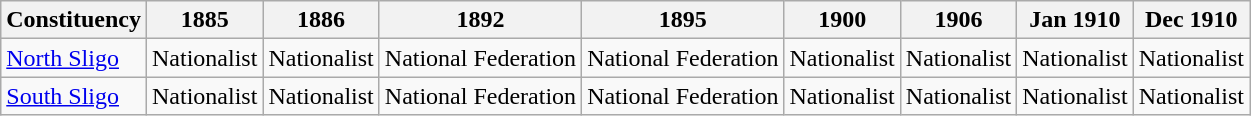<table class="wikitable sortable">
<tr>
<th>Constituency</th>
<th>1885</th>
<th>1886</th>
<th>1892</th>
<th>1895</th>
<th>1900</th>
<th>1906</th>
<th>Jan 1910</th>
<th>Dec 1910</th>
</tr>
<tr>
<td><a href='#'>North Sligo</a></td>
<td bgcolor=>Nationalist</td>
<td bgcolor=>Nationalist</td>
<td bgcolor=>National Federation</td>
<td bgcolor=>National Federation</td>
<td bgcolor=>Nationalist</td>
<td bgcolor=>Nationalist</td>
<td bgcolor=>Nationalist</td>
<td bgcolor=>Nationalist</td>
</tr>
<tr>
<td><a href='#'>South Sligo</a></td>
<td bgcolor=>Nationalist</td>
<td bgcolor=>Nationalist</td>
<td bgcolor=>National Federation</td>
<td bgcolor=>National Federation</td>
<td bgcolor=>Nationalist</td>
<td bgcolor=>Nationalist</td>
<td bgcolor=>Nationalist</td>
<td bgcolor=>Nationalist</td>
</tr>
</table>
